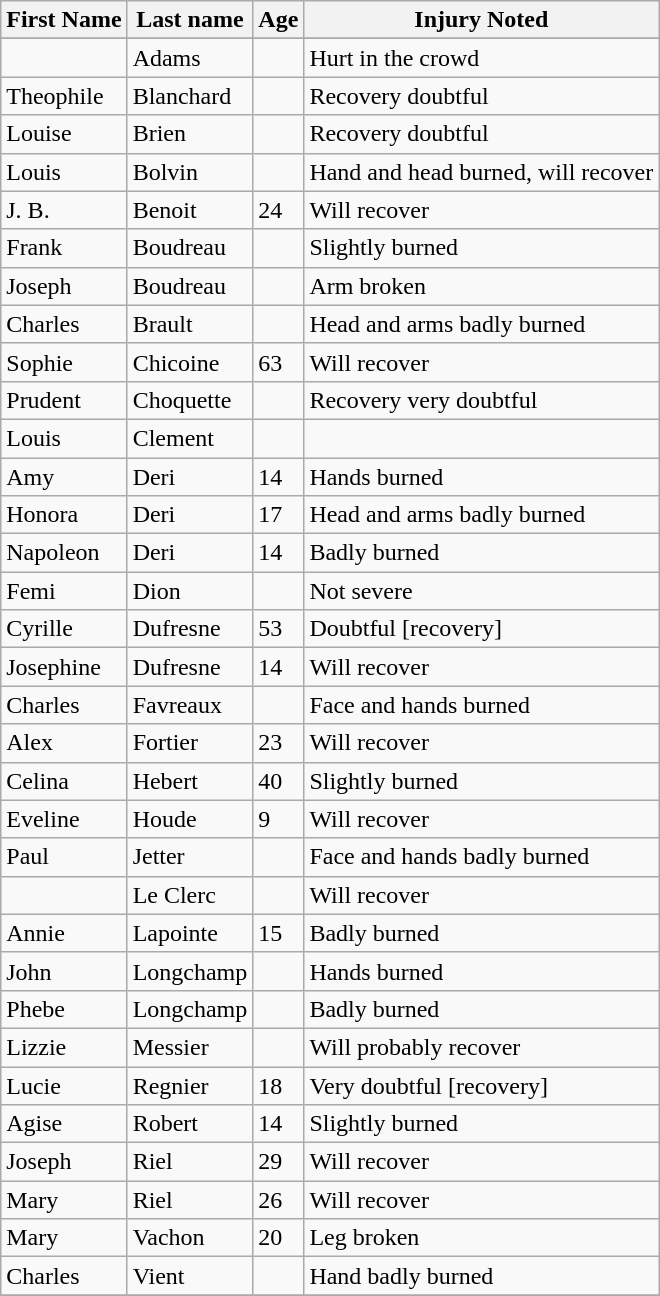<table class="wikitable">
<tr>
<th>First Name</th>
<th>Last name</th>
<th>Age</th>
<th>Injury Noted</th>
</tr>
<tr>
</tr>
<tr>
<td></td>
<td>Adams</td>
<td></td>
<td>Hurt in the crowd</td>
</tr>
<tr>
<td>Theophile</td>
<td>Blanchard</td>
<td></td>
<td>Recovery doubtful</td>
</tr>
<tr>
<td>Louise</td>
<td>Brien</td>
<td></td>
<td>Recovery doubtful</td>
</tr>
<tr>
<td>Louis</td>
<td>Bolvin</td>
<td></td>
<td>Hand and head burned, will recover</td>
</tr>
<tr>
<td>J. B.</td>
<td>Benoit</td>
<td>24</td>
<td>Will recover</td>
</tr>
<tr>
<td>Frank</td>
<td>Boudreau</td>
<td></td>
<td>Slightly burned</td>
</tr>
<tr>
<td>Joseph</td>
<td>Boudreau</td>
<td></td>
<td>Arm broken</td>
</tr>
<tr>
<td>Charles</td>
<td>Brault</td>
<td></td>
<td>Head and arms badly burned</td>
</tr>
<tr>
<td>Sophie</td>
<td>Chicoine</td>
<td>63</td>
<td>Will recover</td>
</tr>
<tr>
<td>Prudent</td>
<td>Choquette</td>
<td></td>
<td>Recovery very doubtful</td>
</tr>
<tr>
<td>Louis</td>
<td>Clement</td>
<td></td>
<td></td>
</tr>
<tr>
<td>Amy</td>
<td>Deri</td>
<td>14</td>
<td>Hands burned</td>
</tr>
<tr>
<td>Honora</td>
<td>Deri</td>
<td>17</td>
<td>Head and arms badly burned</td>
</tr>
<tr>
<td>Napoleon</td>
<td>Deri</td>
<td>14</td>
<td>Badly burned</td>
</tr>
<tr>
<td>Femi</td>
<td>Dion</td>
<td></td>
<td>Not severe</td>
</tr>
<tr>
<td>Cyrille</td>
<td>Dufresne</td>
<td>53</td>
<td>Doubtful [recovery]</td>
</tr>
<tr>
<td>Josephine</td>
<td>Dufresne</td>
<td>14</td>
<td>Will recover</td>
</tr>
<tr>
<td>Charles</td>
<td>Favreaux</td>
<td></td>
<td>Face and hands burned</td>
</tr>
<tr>
<td>Alex</td>
<td>Fortier</td>
<td>23</td>
<td>Will recover</td>
</tr>
<tr>
<td>Celina</td>
<td>Hebert</td>
<td>40</td>
<td>Slightly burned</td>
</tr>
<tr>
<td>Eveline</td>
<td>Houde</td>
<td>9</td>
<td>Will recover</td>
</tr>
<tr>
<td>Paul</td>
<td>Jetter</td>
<td></td>
<td>Face and hands badly burned</td>
</tr>
<tr>
<td></td>
<td>Le Clerc</td>
<td></td>
<td>Will recover</td>
</tr>
<tr>
<td>Annie</td>
<td>Lapointe</td>
<td>15</td>
<td>Badly burned</td>
</tr>
<tr>
<td>John</td>
<td>Longchamp</td>
<td></td>
<td>Hands burned</td>
</tr>
<tr>
<td>Phebe</td>
<td>Longchamp</td>
<td></td>
<td>Badly burned</td>
</tr>
<tr>
<td>Lizzie</td>
<td>Messier</td>
<td></td>
<td>Will probably recover</td>
</tr>
<tr>
<td>Lucie</td>
<td>Regnier</td>
<td>18</td>
<td>Very doubtful [recovery]</td>
</tr>
<tr>
<td>Agise</td>
<td>Robert</td>
<td>14</td>
<td>Slightly burned</td>
</tr>
<tr>
<td>Joseph</td>
<td>Riel</td>
<td>29</td>
<td>Will recover</td>
</tr>
<tr>
<td>Mary</td>
<td>Riel</td>
<td>26</td>
<td>Will recover</td>
</tr>
<tr>
<td>Mary</td>
<td>Vachon</td>
<td>20</td>
<td>Leg broken</td>
</tr>
<tr>
<td>Charles</td>
<td>Vient</td>
<td></td>
<td>Hand badly burned</td>
</tr>
<tr>
</tr>
</table>
